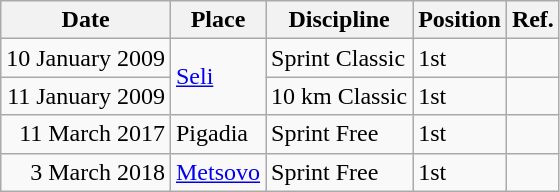<table class="wikitable">
<tr>
<th>Date</th>
<th>Place</th>
<th>Discipline</th>
<th>Position</th>
<th>Ref.</th>
</tr>
<tr>
<td r align=right>10 January 2009</td>
<td rowspan="2"><a href='#'>Seli</a></td>
<td>Sprint Classic</td>
<td>1st</td>
<td></td>
</tr>
<tr>
<td r align=right>11 January 2009</td>
<td>10 km Classic</td>
<td>1st</td>
<td></td>
</tr>
<tr>
<td r align=right>11 March 2017</td>
<td>Pigadia</td>
<td>Sprint Free</td>
<td>1st</td>
<td></td>
</tr>
<tr>
<td align=right>3 March 2018</td>
<td><a href='#'>Metsovo</a></td>
<td>Sprint Free</td>
<td>1st</td>
<td></td>
</tr>
</table>
